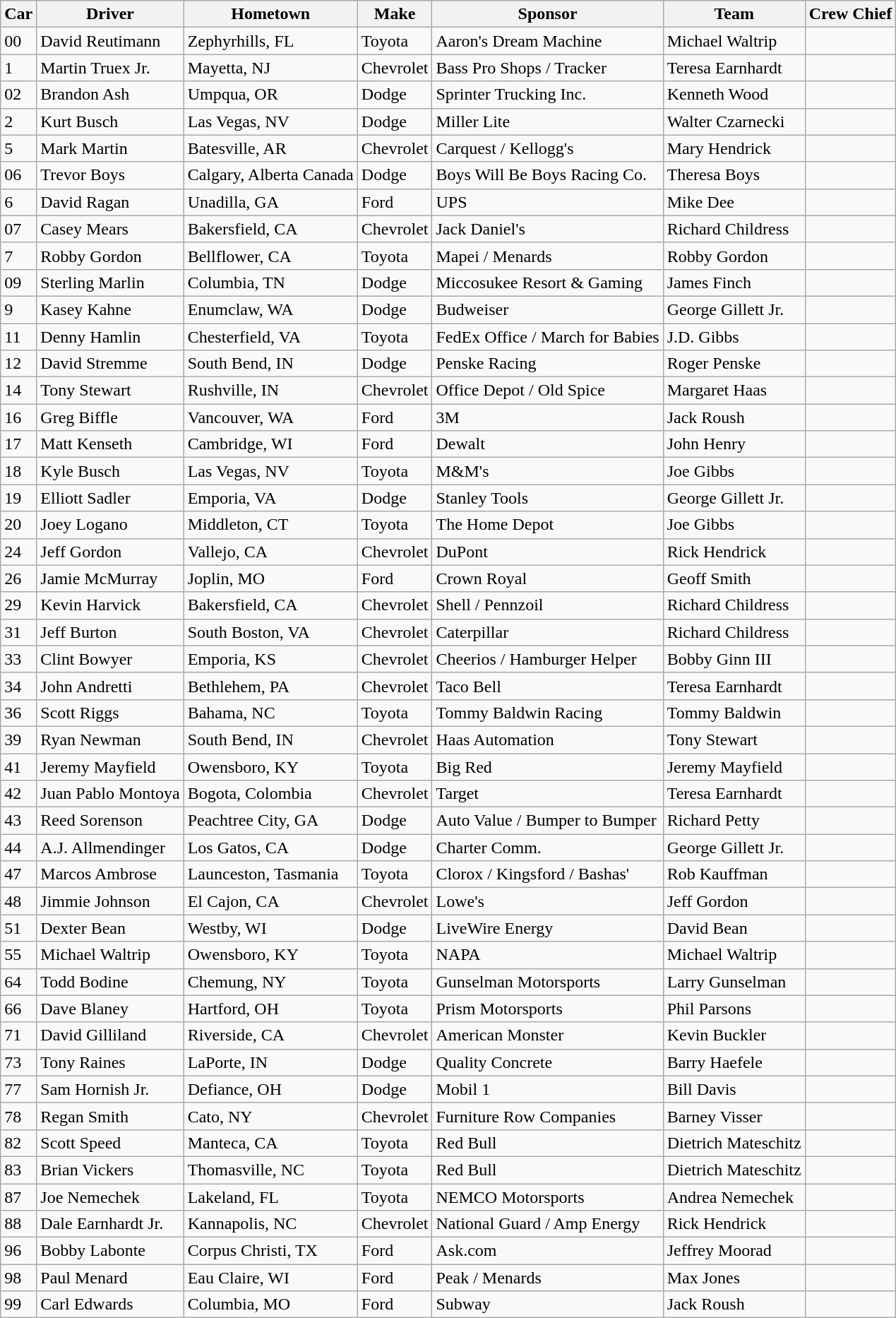<table class="wikitable">
<tr>
<th colspan="1" rowspan="1">Car</th>
<th colspan="1" rowspan="1"><abbr>Driver</abbr></th>
<th colspan="1" rowspan="1"><abbr>Hometown</abbr></th>
<th colspan="1" rowspan="1"><abbr>Make</abbr></th>
<th colspan="1" rowspan="1"><abbr>Sponsor</abbr></th>
<th colspan="1" rowspan="1"><abbr>Team</abbr></th>
<th colspan="1" rowspan="1"><abbr>Crew Chief</abbr></th>
</tr>
<tr>
<td>00</td>
<td>David Reutimann</td>
<td>Zephyrhills, FL</td>
<td>Toyota</td>
<td>Aaron's Dream Machine</td>
<td>Michael Waltrip</td>
<td></td>
</tr>
<tr>
<td>1</td>
<td>Martin Truex Jr.</td>
<td>Mayetta, NJ</td>
<td>Chevrolet</td>
<td>Bass Pro Shops / Tracker</td>
<td>Teresa Earnhardt</td>
<td></td>
</tr>
<tr>
<td>02</td>
<td>Brandon Ash</td>
<td>Umpqua, OR</td>
<td>Dodge</td>
<td>Sprinter Trucking Inc.</td>
<td>Kenneth Wood</td>
<td></td>
</tr>
<tr>
<td>2</td>
<td>Kurt Busch</td>
<td>Las Vegas, NV</td>
<td>Dodge</td>
<td>Miller Lite</td>
<td>Walter Czarnecki</td>
<td></td>
</tr>
<tr>
<td>5</td>
<td>Mark Martin</td>
<td>Batesville, AR</td>
<td>Chevrolet</td>
<td>Carquest / Kellogg's</td>
<td>Mary Hendrick</td>
<td></td>
</tr>
<tr>
<td>06</td>
<td>Trevor Boys</td>
<td>Calgary, Alberta Canada</td>
<td>Dodge</td>
<td>Boys Will Be Boys Racing Co.</td>
<td>Theresa Boys</td>
<td></td>
</tr>
<tr>
<td>6</td>
<td>David Ragan</td>
<td>Unadilla, GA</td>
<td>Ford</td>
<td>UPS</td>
<td>Mike Dee</td>
<td></td>
</tr>
<tr>
<td>07</td>
<td>Casey Mears</td>
<td>Bakersfield, CA</td>
<td>Chevrolet</td>
<td>Jack Daniel's</td>
<td>Richard Childress</td>
<td></td>
</tr>
<tr>
<td>7</td>
<td>Robby Gordon</td>
<td>Bellflower, CA</td>
<td>Toyota</td>
<td>Mapei / Menards</td>
<td>Robby Gordon</td>
<td></td>
</tr>
<tr>
<td>09</td>
<td>Sterling Marlin</td>
<td>Columbia, TN</td>
<td>Dodge</td>
<td>Miccosukee Resort & Gaming</td>
<td>James Finch</td>
<td></td>
</tr>
<tr>
<td>9</td>
<td>Kasey Kahne</td>
<td>Enumclaw, WA</td>
<td>Dodge</td>
<td>Budweiser</td>
<td>George Gillett Jr.</td>
<td></td>
</tr>
<tr>
<td>11</td>
<td>Denny Hamlin</td>
<td>Chesterfield, VA</td>
<td>Toyota</td>
<td>FedEx Office / March for Babies</td>
<td>J.D. Gibbs</td>
<td></td>
</tr>
<tr>
<td>12</td>
<td>David Stremme</td>
<td>South Bend, IN</td>
<td>Dodge</td>
<td>Penske Racing</td>
<td>Roger Penske</td>
<td></td>
</tr>
<tr>
<td>14</td>
<td>Tony Stewart</td>
<td>Rushville, IN</td>
<td>Chevrolet</td>
<td>Office Depot / Old Spice</td>
<td>Margaret Haas</td>
<td></td>
</tr>
<tr>
<td>16</td>
<td>Greg Biffle</td>
<td>Vancouver, WA</td>
<td>Ford</td>
<td>3M</td>
<td>Jack Roush</td>
<td></td>
</tr>
<tr>
<td>17</td>
<td>Matt Kenseth</td>
<td>Cambridge, WI</td>
<td>Ford</td>
<td>Dewalt</td>
<td>John Henry</td>
<td></td>
</tr>
<tr>
<td>18</td>
<td>Kyle Busch</td>
<td>Las Vegas, NV</td>
<td>Toyota</td>
<td>M&M's</td>
<td>Joe Gibbs</td>
<td></td>
</tr>
<tr>
<td>19</td>
<td>Elliott Sadler</td>
<td>Emporia, VA</td>
<td>Dodge</td>
<td>Stanley Tools</td>
<td>George Gillett Jr.</td>
<td></td>
</tr>
<tr>
<td>20</td>
<td>Joey Logano</td>
<td>Middleton, CT</td>
<td>Toyota</td>
<td>The Home Depot</td>
<td>Joe Gibbs</td>
<td></td>
</tr>
<tr>
<td>24</td>
<td>Jeff Gordon</td>
<td>Vallejo, CA</td>
<td>Chevrolet</td>
<td>DuPont</td>
<td>Rick Hendrick</td>
<td></td>
</tr>
<tr>
<td>26</td>
<td>Jamie McMurray</td>
<td>Joplin, MO</td>
<td>Ford</td>
<td>Crown Royal</td>
<td>Geoff Smith</td>
<td></td>
</tr>
<tr>
<td>29</td>
<td>Kevin Harvick</td>
<td>Bakersfield, CA</td>
<td>Chevrolet</td>
<td>Shell / Pennzoil</td>
<td>Richard Childress</td>
<td></td>
</tr>
<tr>
<td>31</td>
<td>Jeff Burton</td>
<td>South Boston, VA</td>
<td>Chevrolet</td>
<td>Caterpillar</td>
<td>Richard Childress</td>
<td></td>
</tr>
<tr>
<td>33</td>
<td>Clint Bowyer</td>
<td>Emporia, KS</td>
<td>Chevrolet</td>
<td>Cheerios / Hamburger Helper</td>
<td>Bobby Ginn III</td>
<td></td>
</tr>
<tr>
<td>34</td>
<td>John Andretti</td>
<td>Bethlehem, PA</td>
<td>Chevrolet</td>
<td>Taco Bell</td>
<td>Teresa Earnhardt</td>
<td></td>
</tr>
<tr>
<td>36</td>
<td>Scott Riggs</td>
<td>Bahama, NC</td>
<td>Toyota</td>
<td>Tommy Baldwin Racing</td>
<td>Tommy Baldwin</td>
<td></td>
</tr>
<tr>
<td>39</td>
<td>Ryan Newman</td>
<td>South Bend, IN</td>
<td>Chevrolet</td>
<td>Haas Automation</td>
<td>Tony Stewart</td>
<td></td>
</tr>
<tr>
<td>41</td>
<td>Jeremy Mayfield</td>
<td>Owensboro, KY</td>
<td>Toyota</td>
<td>Big Red</td>
<td>Jeremy Mayfield</td>
<td></td>
</tr>
<tr>
<td>42</td>
<td>Juan Pablo Montoya</td>
<td>Bogota, Colombia</td>
<td>Chevrolet</td>
<td>Target</td>
<td>Teresa Earnhardt</td>
<td></td>
</tr>
<tr>
<td>43</td>
<td>Reed Sorenson</td>
<td>Peachtree City, GA</td>
<td>Dodge</td>
<td>Auto Value / Bumper to Bumper</td>
<td>Richard Petty</td>
<td></td>
</tr>
<tr>
<td>44</td>
<td>A.J. Allmendinger</td>
<td>Los Gatos, CA</td>
<td>Dodge</td>
<td>Charter Comm.</td>
<td>George Gillett Jr.</td>
<td></td>
</tr>
<tr>
<td>47</td>
<td>Marcos Ambrose</td>
<td>Launceston, Tasmania</td>
<td>Toyota</td>
<td>Clorox / Kingsford / Bashas'</td>
<td>Rob Kauffman</td>
<td></td>
</tr>
<tr>
<td>48</td>
<td>Jimmie Johnson</td>
<td>El Cajon, CA</td>
<td>Chevrolet</td>
<td>Lowe's</td>
<td>Jeff Gordon</td>
<td></td>
</tr>
<tr>
<td>51</td>
<td>Dexter Bean</td>
<td>Westby, WI</td>
<td>Dodge</td>
<td>LiveWire Energy</td>
<td>David Bean</td>
<td></td>
</tr>
<tr>
<td>55</td>
<td>Michael Waltrip</td>
<td>Owensboro, KY</td>
<td>Toyota</td>
<td>NAPA</td>
<td>Michael Waltrip</td>
<td></td>
</tr>
<tr>
<td>64</td>
<td>Todd Bodine</td>
<td>Chemung, NY</td>
<td>Toyota</td>
<td>Gunselman Motorsports</td>
<td>Larry Gunselman</td>
<td></td>
</tr>
<tr>
<td>66</td>
<td>Dave Blaney</td>
<td>Hartford, OH</td>
<td>Toyota</td>
<td>Prism Motorsports</td>
<td>Phil Parsons</td>
<td></td>
</tr>
<tr>
<td>71</td>
<td>David Gilliland</td>
<td>Riverside, CA</td>
<td>Chevrolet</td>
<td>American Monster</td>
<td>Kevin Buckler</td>
<td></td>
</tr>
<tr>
<td>73</td>
<td>Tony Raines</td>
<td>LaPorte, IN</td>
<td>Dodge</td>
<td>Quality Concrete</td>
<td>Barry Haefele</td>
<td></td>
</tr>
<tr>
<td>77</td>
<td>Sam Hornish Jr.</td>
<td>Defiance, OH</td>
<td>Dodge</td>
<td>Mobil 1</td>
<td>Bill Davis</td>
<td></td>
</tr>
<tr>
<td>78</td>
<td>Regan Smith</td>
<td>Cato, NY</td>
<td>Chevrolet</td>
<td>Furniture Row Companies</td>
<td>Barney Visser</td>
<td></td>
</tr>
<tr>
<td>82</td>
<td>Scott Speed</td>
<td>Manteca, CA</td>
<td>Toyota</td>
<td>Red Bull</td>
<td>Dietrich Mateschitz</td>
<td></td>
</tr>
<tr>
<td>83</td>
<td>Brian Vickers</td>
<td>Thomasville, NC</td>
<td>Toyota</td>
<td>Red Bull</td>
<td>Dietrich Mateschitz</td>
<td></td>
</tr>
<tr>
<td>87</td>
<td>Joe Nemechek</td>
<td>Lakeland, FL</td>
<td>Toyota</td>
<td>NEMCO Motorsports</td>
<td>Andrea Nemechek</td>
<td></td>
</tr>
<tr>
<td>88</td>
<td>Dale Earnhardt Jr.</td>
<td>Kannapolis, NC</td>
<td>Chevrolet</td>
<td>National Guard / Amp Energy</td>
<td>Rick Hendrick</td>
<td></td>
</tr>
<tr>
<td>96</td>
<td>Bobby Labonte</td>
<td>Corpus Christi, TX</td>
<td>Ford</td>
<td>Ask.com</td>
<td>Jeffrey Moorad</td>
<td></td>
</tr>
<tr>
<td>98</td>
<td>Paul Menard</td>
<td>Eau Claire, WI</td>
<td>Ford</td>
<td>Peak / Menards</td>
<td>Max Jones</td>
<td></td>
</tr>
<tr>
<td>99</td>
<td>Carl Edwards</td>
<td>Columbia, MO</td>
<td>Ford</td>
<td>Subway</td>
<td>Jack Roush</td>
<td></td>
</tr>
</table>
